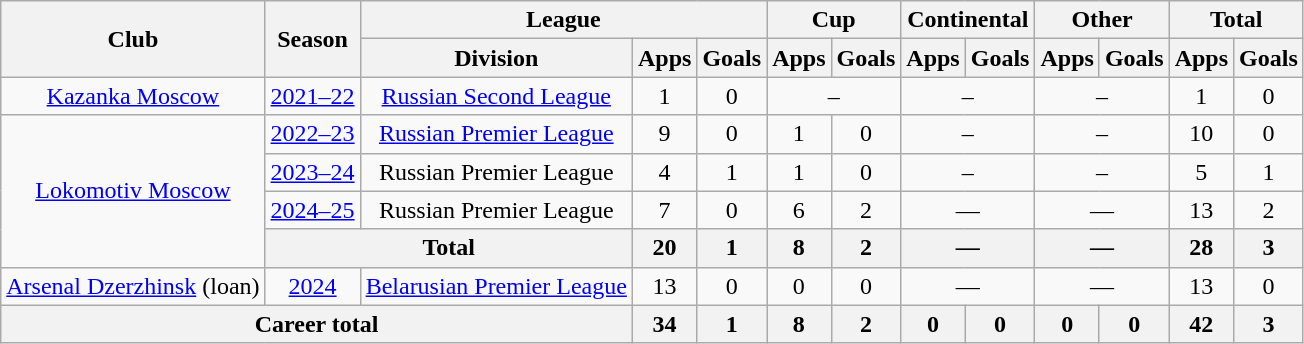<table class="wikitable" style="text-align:center">
<tr>
<th rowspan="2">Club</th>
<th rowspan="2">Season</th>
<th colspan="3">League</th>
<th colspan="2">Cup</th>
<th colspan="2">Continental</th>
<th colspan="2">Other</th>
<th colspan="2">Total</th>
</tr>
<tr>
<th>Division</th>
<th>Apps</th>
<th>Goals</th>
<th>Apps</th>
<th>Goals</th>
<th>Apps</th>
<th>Goals</th>
<th>Apps</th>
<th>Goals</th>
<th>Apps</th>
<th>Goals</th>
</tr>
<tr>
<td><a href='#'>Kazanka Moscow</a></td>
<td><a href='#'>2021–22</a></td>
<td><a href='#'>Russian Second League</a></td>
<td>1</td>
<td>0</td>
<td colspan="2">–</td>
<td colspan="2">–</td>
<td colspan="2">–</td>
<td>1</td>
<td>0</td>
</tr>
<tr>
<td rowspan="4"><a href='#'>Lokomotiv Moscow</a></td>
<td><a href='#'>2022–23</a></td>
<td><a href='#'>Russian Premier League</a></td>
<td>9</td>
<td>0</td>
<td>1</td>
<td>0</td>
<td colspan="2">–</td>
<td colspan="2">–</td>
<td>10</td>
<td>0</td>
</tr>
<tr>
<td><a href='#'>2023–24</a></td>
<td>Russian Premier League</td>
<td>4</td>
<td>1</td>
<td>1</td>
<td>0</td>
<td colspan="2">–</td>
<td colspan="2">–</td>
<td>5</td>
<td>1</td>
</tr>
<tr>
<td><a href='#'>2024–25</a></td>
<td>Russian Premier League</td>
<td>7</td>
<td>0</td>
<td>6</td>
<td>2</td>
<td colspan="2">—</td>
<td colspan="2">—</td>
<td>13</td>
<td>2</td>
</tr>
<tr>
<th colspan="2">Total</th>
<th>20</th>
<th>1</th>
<th>8</th>
<th>2</th>
<th colspan="2">—</th>
<th colspan="2">—</th>
<th>28</th>
<th>3</th>
</tr>
<tr>
<td><a href='#'>Arsenal Dzerzhinsk</a> (loan)</td>
<td><a href='#'>2024</a></td>
<td><a href='#'>Belarusian Premier League</a></td>
<td>13</td>
<td>0</td>
<td>0</td>
<td>0</td>
<td colspan="2">—</td>
<td colspan="2">—</td>
<td>13</td>
<td>0</td>
</tr>
<tr>
<th colspan="3">Career total</th>
<th>34</th>
<th>1</th>
<th>8</th>
<th>2</th>
<th>0</th>
<th>0</th>
<th>0</th>
<th>0</th>
<th>42</th>
<th>3</th>
</tr>
</table>
